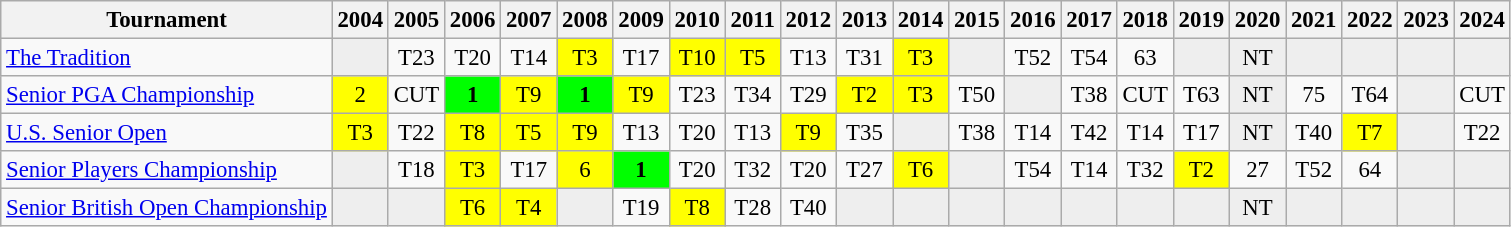<table class="wikitable" style="font-size:95%;text-align:center;">
<tr>
<th>Tournament</th>
<th>2004</th>
<th>2005</th>
<th>2006</th>
<th>2007</th>
<th>2008</th>
<th>2009</th>
<th>2010</th>
<th>2011</th>
<th>2012</th>
<th>2013</th>
<th>2014</th>
<th>2015</th>
<th>2016</th>
<th>2017</th>
<th>2018</th>
<th>2019</th>
<th>2020</th>
<th>2021</th>
<th>2022</th>
<th>2023</th>
<th>2024</th>
</tr>
<tr>
<td align=left><a href='#'>The Tradition</a></td>
<td style="background:#eeeeee;"></td>
<td>T23</td>
<td>T20</td>
<td>T14</td>
<td style="background:yellow;">T3</td>
<td>T17</td>
<td style="background:yellow;">T10</td>
<td style="background:yellow;">T5</td>
<td>T13</td>
<td>T31</td>
<td style="background:yellow;">T3</td>
<td style="background:#eeeeee;"></td>
<td>T52</td>
<td>T54</td>
<td>63</td>
<td style="background:#eeeeee;"></td>
<td style="background:#eeeeee;">NT</td>
<td style="background:#eeeeee;"></td>
<td style="background:#eeeeee;"></td>
<td style="background:#eeeeee;"></td>
<td style="background:#eeeeee;"></td>
</tr>
<tr>
<td align=left><a href='#'>Senior PGA Championship</a></td>
<td style="background:yellow;">2</td>
<td>CUT</td>
<td style="background:lime;"><strong>1</strong></td>
<td style="background:yellow;">T9</td>
<td style="background:lime;"><strong>1</strong></td>
<td style="background:yellow;">T9</td>
<td>T23</td>
<td>T34</td>
<td>T29</td>
<td style="background:yellow;">T2</td>
<td style="background:yellow;">T3</td>
<td>T50</td>
<td style="background:#eeeeee;"></td>
<td>T38</td>
<td>CUT</td>
<td>T63</td>
<td style="background:#eeeeee;">NT</td>
<td>75</td>
<td>T64</td>
<td style="background:#eeeeee;"></td>
<td>CUT</td>
</tr>
<tr>
<td align=left><a href='#'>U.S. Senior Open</a></td>
<td style="background:yellow;">T3</td>
<td>T22</td>
<td style="background:yellow;">T8</td>
<td style="background:yellow;">T5</td>
<td style="background:yellow;">T9</td>
<td>T13</td>
<td>T20</td>
<td>T13</td>
<td style="background:yellow;">T9</td>
<td>T35</td>
<td style="background:#eeeeee;"></td>
<td>T38</td>
<td>T14</td>
<td>T42</td>
<td>T14</td>
<td>T17</td>
<td style="background:#eeeeee;">NT</td>
<td>T40</td>
<td style="background:yellow;">T7</td>
<td style="background:#eeeeee;"></td>
<td>T22</td>
</tr>
<tr>
<td align=left><a href='#'>Senior Players Championship</a></td>
<td style="background:#eeeeee;"></td>
<td>T18</td>
<td style="background:yellow;">T3</td>
<td>T17</td>
<td style="background:yellow;">6</td>
<td style="background:lime;"><strong>1</strong></td>
<td>T20</td>
<td>T32</td>
<td>T20</td>
<td>T27</td>
<td style="background:yellow;">T6</td>
<td style="background:#eeeeee;"></td>
<td>T54</td>
<td>T14</td>
<td>T32</td>
<td style="background:yellow;">T2</td>
<td>27</td>
<td>T52</td>
<td>64</td>
<td style="background:#eeeeee;"></td>
<td style="background:#eeeeee;"></td>
</tr>
<tr>
<td align=left><a href='#'>Senior British Open Championship</a></td>
<td style="background:#eeeeee;"></td>
<td style="background:#eeeeee;"></td>
<td style="background:yellow;">T6</td>
<td style="background:yellow;">T4</td>
<td style="background:#eeeeee;"></td>
<td>T19</td>
<td style="background:yellow;">T8</td>
<td>T28</td>
<td>T40</td>
<td style="background:#eeeeee;"></td>
<td style="background:#eeeeee;"></td>
<td style="background:#eeeeee;"></td>
<td style="background:#eeeeee;"></td>
<td style="background:#eeeeee;"></td>
<td style="background:#eeeeee;"></td>
<td style="background:#eeeeee;"></td>
<td style="background:#eeeeee;">NT</td>
<td style="background:#eeeeee;"></td>
<td style="background:#eeeeee;"></td>
<td style="background:#eeeeee;"></td>
<td style="background:#eeeeee;"></td>
</tr>
</table>
